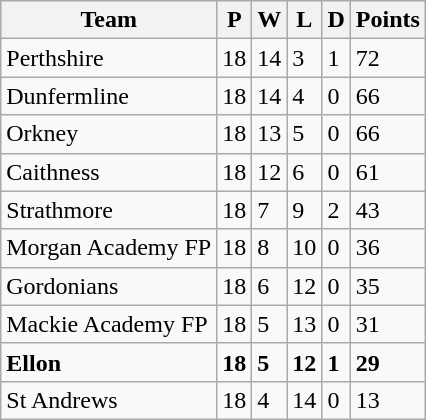<table class="wikitable">
<tr>
<th>Team</th>
<th>P</th>
<th>W</th>
<th>L</th>
<th>D</th>
<th>Points</th>
</tr>
<tr>
<td>Perthshire</td>
<td>18</td>
<td>14</td>
<td>3</td>
<td>1</td>
<td>72</td>
</tr>
<tr>
<td>Dunfermline</td>
<td>18</td>
<td>14</td>
<td>4</td>
<td>0</td>
<td>66</td>
</tr>
<tr>
<td>Orkney</td>
<td>18</td>
<td>13</td>
<td>5</td>
<td>0</td>
<td>66</td>
</tr>
<tr>
<td>Caithness</td>
<td>18</td>
<td>12</td>
<td>6</td>
<td>0</td>
<td>61</td>
</tr>
<tr>
<td>Strathmore</td>
<td>18</td>
<td>7</td>
<td>9</td>
<td>2</td>
<td>43</td>
</tr>
<tr>
<td>Morgan Academy FP</td>
<td>18</td>
<td>8</td>
<td>10</td>
<td>0</td>
<td>36</td>
</tr>
<tr>
<td>Gordonians</td>
<td>18</td>
<td>6</td>
<td>12</td>
<td>0</td>
<td>35</td>
</tr>
<tr>
<td>Mackie Academy FP</td>
<td>18</td>
<td>5</td>
<td>13</td>
<td>0</td>
<td>31</td>
</tr>
<tr>
<td><strong>Ellon</strong></td>
<td><strong>18</strong></td>
<td><strong>5</strong></td>
<td><strong>12</strong></td>
<td><strong>1</strong></td>
<td><strong>29</strong></td>
</tr>
<tr>
<td>St Andrews</td>
<td>18</td>
<td>4</td>
<td>14</td>
<td>0</td>
<td>13</td>
</tr>
</table>
